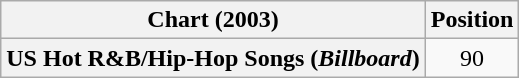<table class="wikitable plainrowheaders" style="text-align:center">
<tr>
<th scope="col">Chart (2003)</th>
<th scope="col">Position</th>
</tr>
<tr>
<th scope="row">US Hot R&B/Hip-Hop Songs (<em>Billboard</em>)</th>
<td>90</td>
</tr>
</table>
